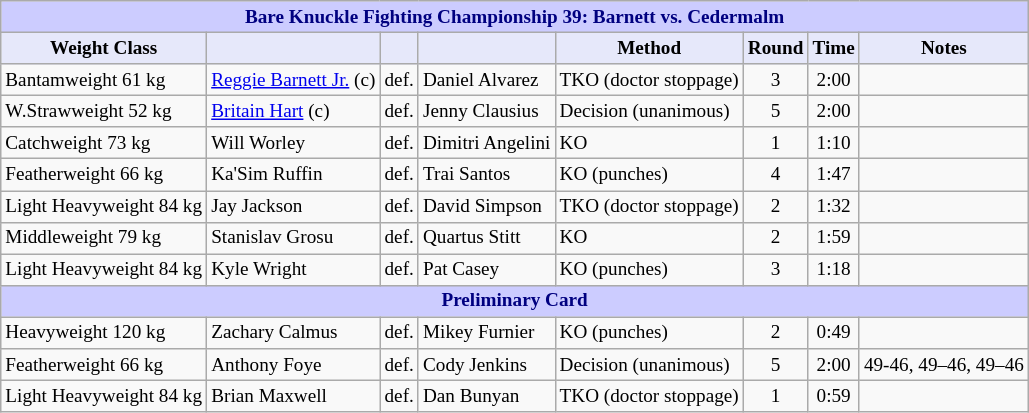<table class="wikitable" style="font-size: 80%;">
<tr>
<th colspan="8" style="background-color: #ccf; color: #000080; text-align: center;"><strong>Bare Knuckle Fighting Championship 39: Barnett vs. Cedermalm</strong></th>
</tr>
<tr>
<th colspan="1" style="background-color: #E6E8FA; color: #000000; text-align: center;">Weight Class</th>
<th colspan="1" style="background-color: #E6E8FA; color: #000000; text-align: center;"></th>
<th colspan="1" style="background-color: #E6E8FA; color: #000000; text-align: center;"></th>
<th colspan="1" style="background-color: #E6E8FA; color: #000000; text-align: center;"></th>
<th colspan="1" style="background-color: #E6E8FA; color: #000000; text-align: center;">Method</th>
<th colspan="1" style="background-color: #E6E8FA; color: #000000; text-align: center;">Round</th>
<th colspan="1" style="background-color: #E6E8FA; color: #000000; text-align: center;">Time</th>
<th colspan="1" style="background-color: #E6E8FA; color: #000000; text-align: center;">Notes</th>
</tr>
<tr>
<td>Bantamweight 61 kg</td>
<td> <a href='#'>Reggie Barnett Jr.</a> (c)</td>
<td align=center>def.</td>
<td> Daniel Alvarez</td>
<td>TKO (doctor stoppage)</td>
<td align=center>3</td>
<td align=center>2:00</td>
<td></td>
</tr>
<tr>
<td>W.Strawweight 52 kg</td>
<td> <a href='#'>Britain Hart</a> (c)</td>
<td align=center>def.</td>
<td> Jenny Clausius</td>
<td>Decision (unanimous)</td>
<td align=center>5</td>
<td align=center>2:00</td>
<td></td>
</tr>
<tr>
<td>Catchweight 73 kg</td>
<td> Will Worley</td>
<td align=center>def.</td>
<td> Dimitri Angelini</td>
<td>KO</td>
<td align=center>1</td>
<td align=center>1:10</td>
<td></td>
</tr>
<tr>
<td>Featherweight 66 kg</td>
<td> Ka'Sim Ruffin</td>
<td align=center>def.</td>
<td> Trai Santos</td>
<td>KO (punches)</td>
<td align=center>4</td>
<td align=center>1:47</td>
<td></td>
</tr>
<tr>
<td>Light Heavyweight 84 kg</td>
<td> Jay Jackson</td>
<td align=center>def.</td>
<td> David Simpson</td>
<td>TKO (doctor stoppage)</td>
<td align=center>2</td>
<td align=center>1:32</td>
<td></td>
</tr>
<tr>
<td>Middleweight 79 kg</td>
<td> Stanislav Grosu</td>
<td align=center>def.</td>
<td> Quartus Stitt</td>
<td>KO</td>
<td align=center>2</td>
<td align=center>1:59</td>
<td></td>
</tr>
<tr>
<td>Light Heavyweight 84 kg</td>
<td> Kyle Wright</td>
<td align=center>def.</td>
<td> Pat Casey</td>
<td>KO (punches)</td>
<td align=center>3</td>
<td align=center>1:18</td>
<td></td>
</tr>
<tr>
<th colspan="8" style="background-color: #ccf; color: #000080; text-align: center;"><strong>Preliminary Card</strong></th>
</tr>
<tr>
<td>Heavyweight 120 kg</td>
<td> Zachary Calmus</td>
<td align=center>def.</td>
<td> Mikey Furnier</td>
<td>KO (punches)</td>
<td align=center>2</td>
<td align=center>0:49</td>
<td></td>
</tr>
<tr>
<td>Featherweight 66 kg</td>
<td> Anthony Foye</td>
<td align=center>def.</td>
<td> Cody Jenkins</td>
<td>Decision (unanimous)</td>
<td align=center>5</td>
<td align=center>2:00</td>
<td>49-46, 49–46, 49–46</td>
</tr>
<tr>
<td>Light Heavyweight 84 kg</td>
<td> Brian Maxwell</td>
<td align=center>def.</td>
<td> Dan Bunyan</td>
<td>TKO (doctor stoppage)</td>
<td align=center>1</td>
<td align=center>0:59</td>
<td></td>
</tr>
</table>
